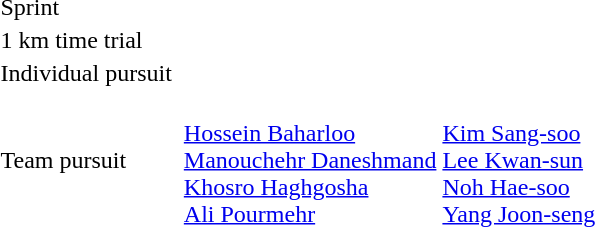<table>
<tr>
<td>Sprint</td>
<td></td>
<td></td>
<td></td>
</tr>
<tr>
<td>1 km time trial</td>
<td></td>
<td></td>
<td></td>
</tr>
<tr>
<td>Individual pursuit</td>
<td></td>
<td></td>
<td></td>
</tr>
<tr>
<td>Team pursuit</td>
<td valign=top></td>
<td><br><a href='#'>Hossein Baharloo</a><br><a href='#'>Manouchehr Daneshmand</a><br><a href='#'>Khosro Haghgosha</a><br><a href='#'>Ali Pourmehr</a></td>
<td><br><a href='#'>Kim Sang-soo</a><br><a href='#'>Lee Kwan-sun</a><br><a href='#'>Noh Hae-soo</a><br><a href='#'>Yang Joon-seng</a></td>
</tr>
</table>
